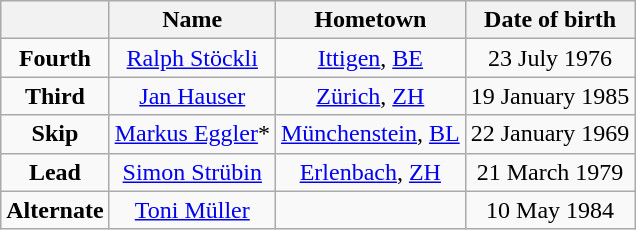<table class="wikitable">
<tr align=center>
<th></th>
<th>Name</th>
<th>Hometown</th>
<th>Date of birth</th>
</tr>
<tr align=center>
<td align=center><strong>Fourth</strong></td>
<td align=center><a href='#'>Ralph Stöckli</a></td>
<td align=center><a href='#'>Ittigen</a>, <a href='#'>BE</a></td>
<td align=center>23 July 1976</td>
</tr>
<tr align=center>
<td align=center><strong>Third</strong></td>
<td align=center><a href='#'>Jan Hauser</a></td>
<td align=center><a href='#'>Zürich</a>, <a href='#'>ZH</a></td>
<td align=center>19 January 1985</td>
</tr>
<tr align=center>
<td align=center><strong>Skip</strong></td>
<td align=center><a href='#'>Markus Eggler</a>*</td>
<td align=center><a href='#'>Münchenstein</a>, <a href='#'>BL</a></td>
<td align=center>22 January 1969</td>
</tr>
<tr align=center>
<td align=center><strong>Lead</strong></td>
<td align=center><a href='#'>Simon Strübin</a></td>
<td align=center><a href='#'>Erlenbach</a>, <a href='#'>ZH</a></td>
<td align=center>21 March 1979</td>
</tr>
<tr align=center>
<td align=center><strong>Alternate</strong></td>
<td align=center><a href='#'>Toni Müller</a></td>
<td align=center></td>
<td align=center>10 May 1984</td>
</tr>
</table>
